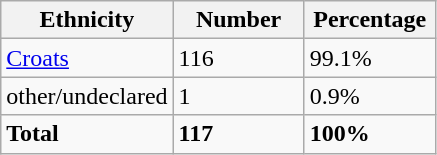<table class="wikitable">
<tr>
<th width="100px">Ethnicity</th>
<th width="80px">Number</th>
<th width="80px">Percentage</th>
</tr>
<tr>
<td><a href='#'>Croats</a></td>
<td>116</td>
<td>99.1%</td>
</tr>
<tr>
<td>other/undeclared</td>
<td>1</td>
<td>0.9%</td>
</tr>
<tr>
<td><strong>Total</strong></td>
<td><strong>117</strong></td>
<td><strong>100%</strong></td>
</tr>
</table>
